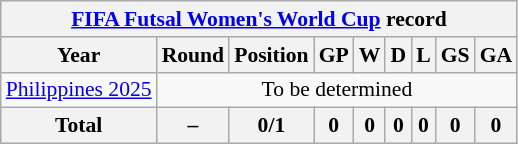<table class="wikitable" style="text-align: center;font-size:90%;">
<tr>
<th colspan=9><a href='#'>FIFA Futsal Women's World Cup</a> record</th>
</tr>
<tr>
<th>Year</th>
<th>Round</th>
<th>Position</th>
<th>GP</th>
<th>W</th>
<th>D</th>
<th>L</th>
<th>GS</th>
<th>GA</th>
</tr>
<tr>
<td><a href='#'>Philippines 2025</a></td>
<td colspan=8>To be determined</td>
</tr>
<tr>
<th><strong>Total</strong></th>
<th>–</th>
<th><strong>0/1</strong></th>
<th><strong>0</strong></th>
<th><strong>0</strong></th>
<th><strong>0</strong></th>
<th><strong>0</strong></th>
<th><strong>0</strong></th>
<th><strong>0</strong></th>
</tr>
</table>
